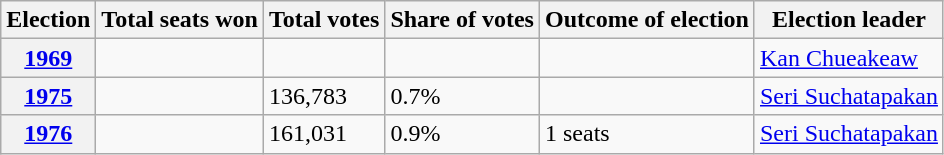<table class="wikitable">
<tr>
<th>Election</th>
<th>Total seats won</th>
<th>Total votes</th>
<th>Share of votes</th>
<th>Outcome of election</th>
<th>Election leader</th>
</tr>
<tr>
<th><a href='#'>1969</a></th>
<td></td>
<td></td>
<td></td>
<td></td>
<td><a href='#'>Kan Chueakeaw</a></td>
</tr>
<tr>
<th><a href='#'>1975</a></th>
<td></td>
<td>136,783</td>
<td>0.7%</td>
<td></td>
<td><a href='#'>Seri Suchatapakan</a></td>
</tr>
<tr>
<th><a href='#'>1976</a></th>
<td></td>
<td>161,031</td>
<td>0.9%</td>
<td>1 seats</td>
<td><a href='#'>Seri Suchatapakan</a></td>
</tr>
</table>
